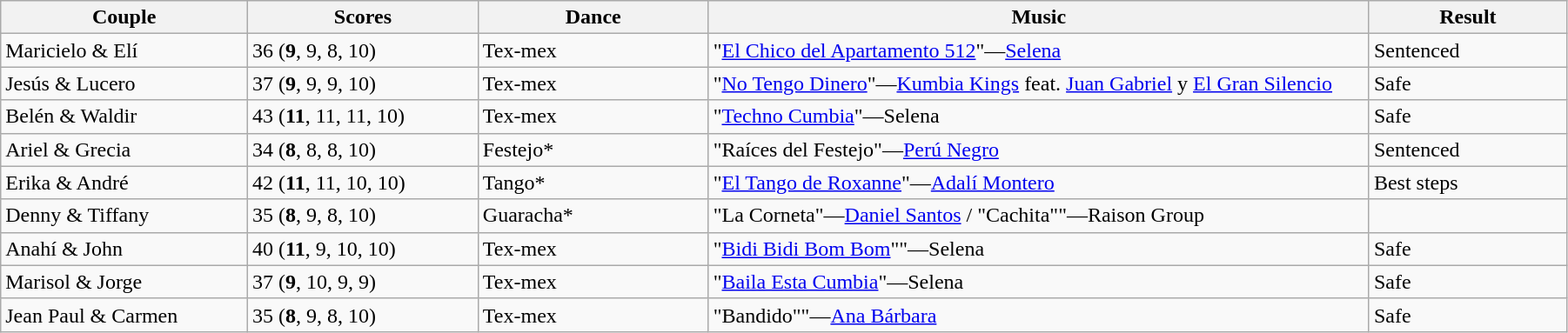<table class="wikitable sortable" style="width:95%; white-space:nowrap;">
<tr>
<th style="width:15%;">Couple</th>
<th style="width:14%;">Scores</th>
<th style="width:14%;">Dance</th>
<th style="width:40%;">Music</th>
<th style="width:12%;">Result</th>
</tr>
<tr>
<td>Maricielo & Elí</td>
<td>36 (<strong>9</strong>, 9, 8, 10)</td>
<td>Tex-mex</td>
<td>"<a href='#'>El Chico del Apartamento 512</a>"—<a href='#'>Selena</a></td>
<td>Sentenced</td>
</tr>
<tr>
<td>Jesús & Lucero</td>
<td>37 (<strong>9</strong>, 9, 9, 10)</td>
<td>Tex-mex</td>
<td>"<a href='#'>No Tengo Dinero</a>"—<a href='#'>Kumbia Kings</a> feat. <a href='#'>Juan Gabriel</a> y <a href='#'>El Gran Silencio</a></td>
<td>Safe</td>
</tr>
<tr>
<td>Belén & Waldir</td>
<td>43 (<strong>11</strong>, 11, 11, 10)</td>
<td>Tex-mex</td>
<td>"<a href='#'>Techno Cumbia</a>"—Selena</td>
<td>Safe</td>
</tr>
<tr>
<td>Ariel & Grecia</td>
<td>34 (<strong>8</strong>, 8, 8, 10)</td>
<td>Festejo*</td>
<td>"Raíces del Festejo"—<a href='#'>Perú Negro</a></td>
<td>Sentenced</td>
</tr>
<tr>
<td>Erika & André</td>
<td>42 (<strong>11</strong>, 11, 10, 10)</td>
<td>Tango*</td>
<td>"<a href='#'>El Tango de Roxanne</a>"—<a href='#'>Adalí Montero</a></td>
<td>Best steps</td>
</tr>
<tr>
<td>Denny & Tiffany</td>
<td>35 (<strong>8</strong>, 9, 8, 10)</td>
<td>Guaracha*</td>
<td>"La Corneta"—<a href='#'>Daniel Santos</a> / "Cachita""—Raison Group</td>
<td></td>
</tr>
<tr>
<td>Anahí & John</td>
<td>40 (<strong>11</strong>, 9, 10, 10)</td>
<td>Tex-mex</td>
<td>"<a href='#'>Bidi Bidi Bom Bom</a>""—Selena</td>
<td>Safe</td>
</tr>
<tr>
<td>Marisol & Jorge</td>
<td>37 (<strong>9</strong>, 10, 9, 9)</td>
<td>Tex-mex</td>
<td>"<a href='#'>Baila Esta Cumbia</a>"—Selena</td>
<td>Safe</td>
</tr>
<tr>
<td>Jean Paul & Carmen</td>
<td>35 (<strong>8</strong>, 9, 8, 10)</td>
<td>Tex-mex</td>
<td>"Bandido""—<a href='#'>Ana Bárbara</a></td>
<td>Safe</td>
</tr>
</table>
